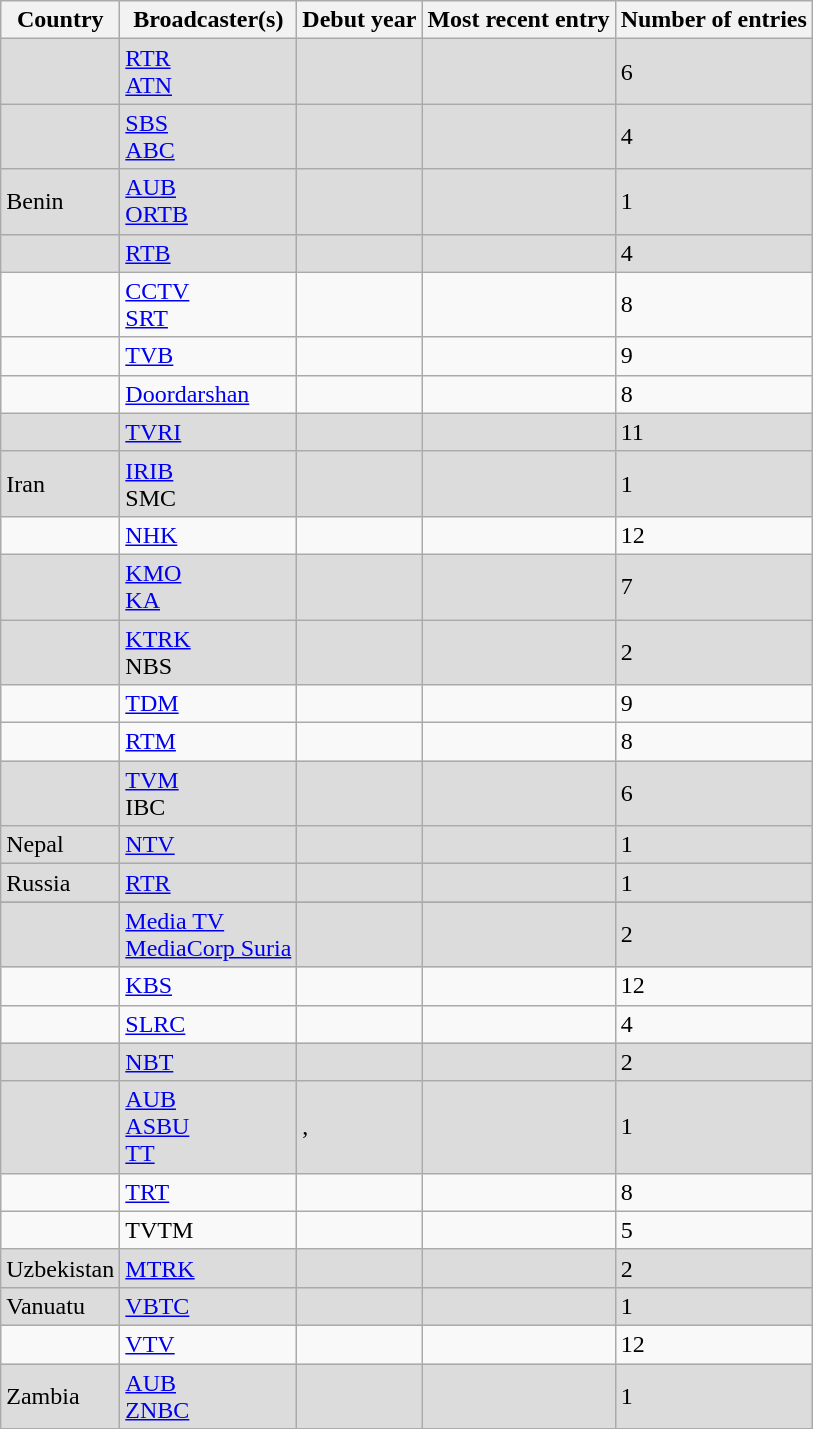<table class="sortable wikitable">
<tr>
<th>Country</th>
<th>Broadcaster(s)</th>
<th>Debut year</th>
<th>Most recent entry</th>
<th>Number of entries</th>
</tr>
<tr bgcolor="#DCDCDC">
<td></td>
<td><a href='#'>RTR</a><br><a href='#'>ATN</a></td>
<td></td>
<td></td>
<td>6</td>
</tr>
<tr bgcolor="#DCDCDC">
<td></td>
<td><a href='#'>SBS</a><br><a href='#'>ABC</a></td>
<td></td>
<td></td>
<td>4</td>
</tr>
<tr bgcolor="#DCDCDC">
<td> Benin</td>
<td><a href='#'>AUB</a><br><a href='#'>ORTB</a></td>
<td></td>
<td></td>
<td>1</td>
</tr>
<tr bgcolor="#DCDCDC">
<td></td>
<td><a href='#'>RTB</a></td>
<td></td>
<td></td>
<td>4</td>
</tr>
<tr>
<td></td>
<td><a href='#'>CCTV</a><br><a href='#'>SRT</a></td>
<td></td>
<td></td>
<td>8</td>
</tr>
<tr>
<td></td>
<td><a href='#'>TVB</a></td>
<td></td>
<td></td>
<td>9</td>
</tr>
<tr>
<td></td>
<td><a href='#'>Doordarshan</a></td>
<td></td>
<td></td>
<td>8</td>
</tr>
<tr bgcolor="#DCDCDC">
<td></td>
<td><a href='#'>TVRI</a></td>
<td></td>
<td></td>
<td>11</td>
</tr>
<tr bgcolor="#DCDCDC">
<td> Iran</td>
<td><a href='#'>IRIB</a><br>SMC</td>
<td></td>
<td></td>
<td>1</td>
</tr>
<tr>
<td></td>
<td><a href='#'>NHK</a></td>
<td></td>
<td></td>
<td>12</td>
</tr>
<tr bgcolor="#DCDCDC">
<td></td>
<td><a href='#'>KMO</a><br><a href='#'>KA</a></td>
<td></td>
<td></td>
<td>7</td>
</tr>
<tr bgcolor="#DCDCDC">
<td></td>
<td><a href='#'>KTRK</a><br>NBS</td>
<td></td>
<td></td>
<td>2</td>
</tr>
<tr b>
<td></td>
<td><a href='#'>TDM</a></td>
<td></td>
<td></td>
<td>9</td>
</tr>
<tr>
<td></td>
<td><a href='#'>RTM</a></td>
<td></td>
<td></td>
<td>8</td>
</tr>
<tr bgcolor="#DCDCDC">
<td></td>
<td><a href='#'>TVM</a><br>IBC</td>
<td></td>
<td></td>
<td>6</td>
</tr>
<tr bgcolor="#DCDCDC">
<td> Nepal</td>
<td><a href='#'>NTV</a></td>
<td></td>
<td></td>
<td>1</td>
</tr>
<tr bgcolor="#DCDCDC">
<td> Russia</td>
<td><a href='#'>RTR</a></td>
<td></td>
<td></td>
<td>1</td>
</tr>
<tr>
</tr>
<tr bgcolor="#DCDCDC">
<td></td>
<td><a href='#'>Media TV</a><br><a href='#'>MediaCorp Suria</a></td>
<td></td>
<td></td>
<td>2</td>
</tr>
<tr>
<td></td>
<td><a href='#'>KBS</a></td>
<td></td>
<td></td>
<td>12</td>
</tr>
<tr>
<td></td>
<td><a href='#'>SLRC</a></td>
<td></td>
<td></td>
<td>4</td>
</tr>
<tr bgcolor="#DCDCDC">
<td></td>
<td><a href='#'>NBT</a></td>
<td></td>
<td></td>
<td>2</td>
</tr>
<tr bgcolor="#DCDCDC">
<td></td>
<td><a href='#'>AUB</a><br><a href='#'>ASBU</a><br><a href='#'>TT</a></td>
<td>, </td>
<td></td>
<td>1</td>
</tr>
<tr>
<td></td>
<td><a href='#'>TRT</a></td>
<td></td>
<td></td>
<td>8</td>
</tr>
<tr>
<td></td>
<td>TVTM</td>
<td></td>
<td></td>
<td>5</td>
</tr>
<tr bgcolor="#DCDCDC">
<td> Uzbekistan</td>
<td><a href='#'>MTRK</a></td>
<td></td>
<td></td>
<td>2</td>
</tr>
<tr bgcolor="#DCDCDC">
<td> Vanuatu</td>
<td><a href='#'>VBTC</a></td>
<td></td>
<td></td>
<td>1</td>
</tr>
<tr>
<td></td>
<td><a href='#'>VTV</a></td>
<td></td>
<td></td>
<td>12</td>
</tr>
<tr bgcolor="#DCDCDC">
<td> Zambia</td>
<td><a href='#'>AUB</a><br><a href='#'>ZNBC</a></td>
<td></td>
<td></td>
<td>1</td>
</tr>
<tr>
</tr>
</table>
